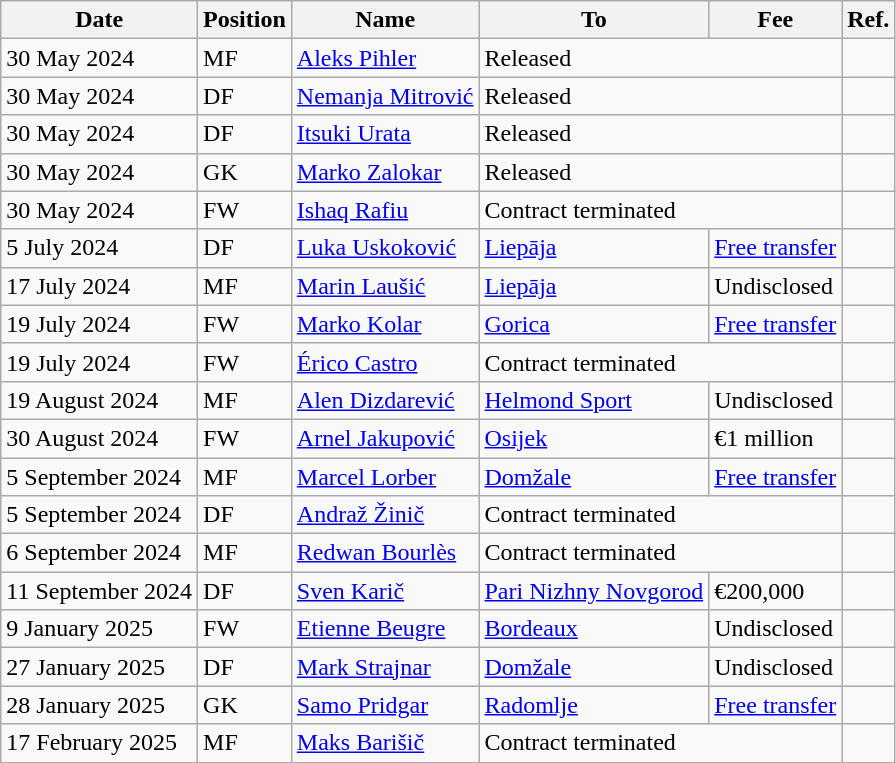<table class="wikitable">
<tr>
<th>Date</th>
<th>Position</th>
<th>Name</th>
<th>To</th>
<th>Fee</th>
<th>Ref.</th>
</tr>
<tr>
<td>30 May 2024</td>
<td>MF</td>
<td> <a href='#'>Aleks Pihler</a></td>
<td colspan="2">Released</td>
<td></td>
</tr>
<tr>
<td>30 May 2024</td>
<td>DF</td>
<td> <a href='#'>Nemanja Mitrović</a></td>
<td colspan="2">Released</td>
<td></td>
</tr>
<tr>
<td>30 May 2024</td>
<td>DF</td>
<td> <a href='#'>Itsuki Urata</a></td>
<td colspan="2">Released</td>
<td></td>
</tr>
<tr>
<td>30 May 2024</td>
<td>GK</td>
<td> <a href='#'>Marko Zalokar</a></td>
<td colspan="2">Released</td>
<td></td>
</tr>
<tr>
<td>30 May 2024</td>
<td>FW</td>
<td> <a href='#'>Ishaq Rafiu</a></td>
<td colspan="2">Contract terminated</td>
<td></td>
</tr>
<tr>
<td>5 July 2024</td>
<td>DF</td>
<td> <a href='#'>Luka Uskoković</a></td>
<td> <a href='#'>Liepāja</a></td>
<td><a href='#'>Free transfer</a></td>
<td></td>
</tr>
<tr>
<td>17 July 2024</td>
<td>MF</td>
<td> <a href='#'>Marin Laušić</a></td>
<td> <a href='#'>Liepāja</a></td>
<td>Undisclosed</td>
<td></td>
</tr>
<tr>
<td>19 July 2024</td>
<td>FW</td>
<td> <a href='#'>Marko Kolar</a></td>
<td> <a href='#'>Gorica</a></td>
<td><a href='#'>Free transfer</a></td>
<td></td>
</tr>
<tr>
<td>19 July 2024</td>
<td>FW</td>
<td> <a href='#'>Érico Castro</a></td>
<td colspan="2">Contract terminated</td>
<td></td>
</tr>
<tr>
<td>19 August 2024</td>
<td>MF</td>
<td> <a href='#'>Alen Dizdarević</a></td>
<td> <a href='#'>Helmond Sport</a></td>
<td>Undisclosed</td>
<td></td>
</tr>
<tr>
<td>30 August 2024</td>
<td>FW</td>
<td> <a href='#'>Arnel Jakupović</a></td>
<td> <a href='#'>Osijek</a></td>
<td>€1 million</td>
<td></td>
</tr>
<tr>
<td>5 September 2024</td>
<td>MF</td>
<td> <a href='#'>Marcel Lorber</a></td>
<td> <a href='#'>Domžale</a></td>
<td><a href='#'>Free transfer</a></td>
<td></td>
</tr>
<tr>
<td>5 September 2024</td>
<td>DF</td>
<td> <a href='#'>Andraž Žinič</a></td>
<td colspan="2">Contract terminated</td>
<td></td>
</tr>
<tr>
<td>6 September 2024</td>
<td>MF</td>
<td> <a href='#'>Redwan Bourlès</a></td>
<td colspan="2">Contract terminated</td>
<td></td>
</tr>
<tr>
<td>11 September 2024</td>
<td>DF</td>
<td> <a href='#'>Sven Karič</a></td>
<td> <a href='#'>Pari Nizhny Novgorod</a></td>
<td>€200,000</td>
<td></td>
</tr>
<tr>
<td>9 January 2025</td>
<td>FW</td>
<td> <a href='#'>Etienne Beugre</a></td>
<td> <a href='#'>Bordeaux</a></td>
<td>Undisclosed</td>
<td></td>
</tr>
<tr>
<td>27 January 2025</td>
<td>DF</td>
<td> <a href='#'>Mark Strajnar</a></td>
<td> <a href='#'>Domžale</a></td>
<td>Undisclosed</td>
<td></td>
</tr>
<tr>
<td>28 January 2025</td>
<td>GK</td>
<td> <a href='#'>Samo Pridgar</a></td>
<td> <a href='#'>Radomlje</a></td>
<td><a href='#'>Free transfer</a></td>
<td></td>
</tr>
<tr>
<td>17 February 2025</td>
<td>MF</td>
<td> <a href='#'>Maks Barišič</a></td>
<td colspan="2">Contract terminated</td>
<td></td>
</tr>
</table>
